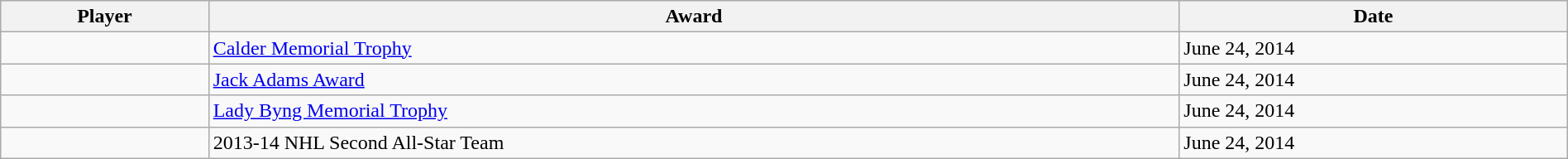<table class="wikitable sortable" style="width:100%;">
<tr align=center>
<th>Player</th>
<th>Award</th>
<th>Date</th>
</tr>
<tr>
<td></td>
<td><a href='#'>Calder Memorial Trophy</a></td>
<td>June 24, 2014</td>
</tr>
<tr>
<td></td>
<td><a href='#'>Jack Adams Award</a></td>
<td>June 24, 2014</td>
</tr>
<tr>
<td></td>
<td><a href='#'>Lady Byng Memorial Trophy</a></td>
<td>June 24, 2014</td>
</tr>
<tr>
<td></td>
<td>2013-14 NHL Second All-Star Team</td>
<td>June 24, 2014</td>
</tr>
</table>
